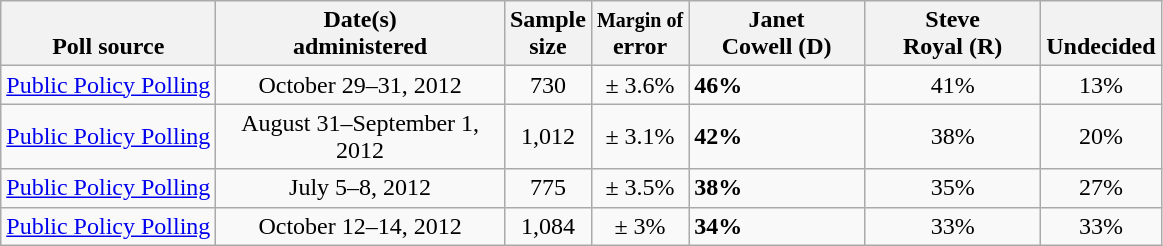<table class="wikitable">
<tr valign= bottom>
<th>Poll source</th>
<th style="width:185px;">Date(s)<br>administered</th>
<th class=small>Sample<br>size</th>
<th><small>Margin of</small><br>error</th>
<th width=110px>Janet<br>Cowell (D)</th>
<th width=110px>Steve<br>Royal (R)</th>
<th>Undecided</th>
</tr>
<tr>
<td><a href='#'>Public Policy Polling</a></td>
<td align=center>October 29–31, 2012</td>
<td align=center>730</td>
<td align=center>± 3.6%</td>
<td><strong>46%</strong></td>
<td align=center>41%</td>
<td align=center>13%</td>
</tr>
<tr>
<td><a href='#'>Public Policy Polling</a></td>
<td align=center>August 31–September 1, 2012</td>
<td align=center>1,012</td>
<td align=center>± 3.1%</td>
<td><strong>42%</strong></td>
<td align=center>38%</td>
<td align=center>20%</td>
</tr>
<tr>
<td><a href='#'>Public Policy Polling</a></td>
<td align=center>July 5–8, 2012</td>
<td align=center>775</td>
<td align=center>± 3.5%</td>
<td><strong>38%</strong></td>
<td align=center>35%</td>
<td align=center>27%</td>
</tr>
<tr>
<td><a href='#'>Public Policy Polling</a></td>
<td align=center>October 12–14, 2012</td>
<td align=center>1,084</td>
<td align=center>± 3%</td>
<td><strong>34%</strong></td>
<td align=center>33%</td>
<td align=center>33%</td>
</tr>
</table>
